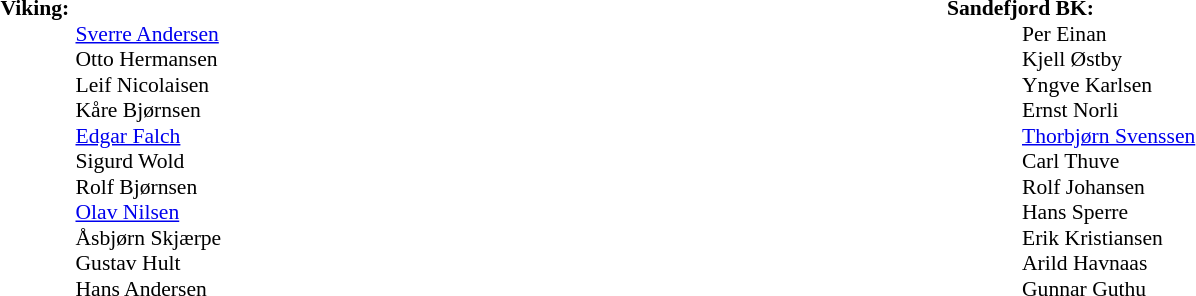<table width=100%>
<tr>
<td valign=top width=50%><br><table style=font-size:90% cellspacing=0 cellpadding=0>
<tr>
<td colspan="4"><strong>Viking:</strong></td>
</tr>
<tr>
<th width=25></th>
<th width=25></th>
</tr>
<tr>
<td></td>
<td></td>
<td><a href='#'>Sverre Andersen</a></td>
</tr>
<tr>
<td></td>
<td></td>
<td>Otto Hermansen</td>
</tr>
<tr>
<td></td>
<td></td>
<td>Leif Nicolaisen</td>
</tr>
<tr>
<td></td>
<td></td>
<td>Kåre Bjørnsen</td>
</tr>
<tr>
<td></td>
<td></td>
<td><a href='#'>Edgar Falch</a></td>
</tr>
<tr>
<td></td>
<td></td>
<td>Sigurd Wold</td>
</tr>
<tr>
<td></td>
<td></td>
<td>Rolf Bjørnsen</td>
</tr>
<tr>
<td></td>
<td></td>
<td><a href='#'>Olav Nilsen</a></td>
</tr>
<tr>
<td></td>
<td></td>
<td>Åsbjørn Skjærpe</td>
</tr>
<tr>
<td></td>
<td></td>
<td>Gustav Hult</td>
</tr>
<tr>
<td></td>
<td></td>
<td>Hans Andersen</td>
</tr>
</table>
</td>
<td valign="top" width="50%"><br><table style=font-size:90% cellspacing=0 cellpadding=0>
<tr>
<td colspan="4"><strong>Sandefjord BK:</strong></td>
</tr>
<tr>
<th width=25></th>
<th width=25></th>
</tr>
<tr>
<td></td>
<td></td>
<td>Per Einan</td>
</tr>
<tr>
<td></td>
<td></td>
<td>Kjell Østby</td>
</tr>
<tr>
<td></td>
<td></td>
<td>Yngve Karlsen</td>
</tr>
<tr>
<td></td>
<td></td>
<td>Ernst Norli</td>
</tr>
<tr>
<td></td>
<td></td>
<td><a href='#'>Thorbjørn Svenssen</a></td>
</tr>
<tr>
<td></td>
<td></td>
<td>Carl Thuve</td>
</tr>
<tr>
<td></td>
<td></td>
<td>Rolf Johansen</td>
</tr>
<tr>
<td></td>
<td></td>
<td>Hans Sperre</td>
</tr>
<tr>
<td></td>
<td></td>
<td>Erik Kristiansen</td>
</tr>
<tr>
<td></td>
<td></td>
<td>Arild Havnaas</td>
</tr>
<tr>
<td></td>
<td></td>
<td>Gunnar Guthu</td>
</tr>
</table>
</td>
</tr>
</table>
